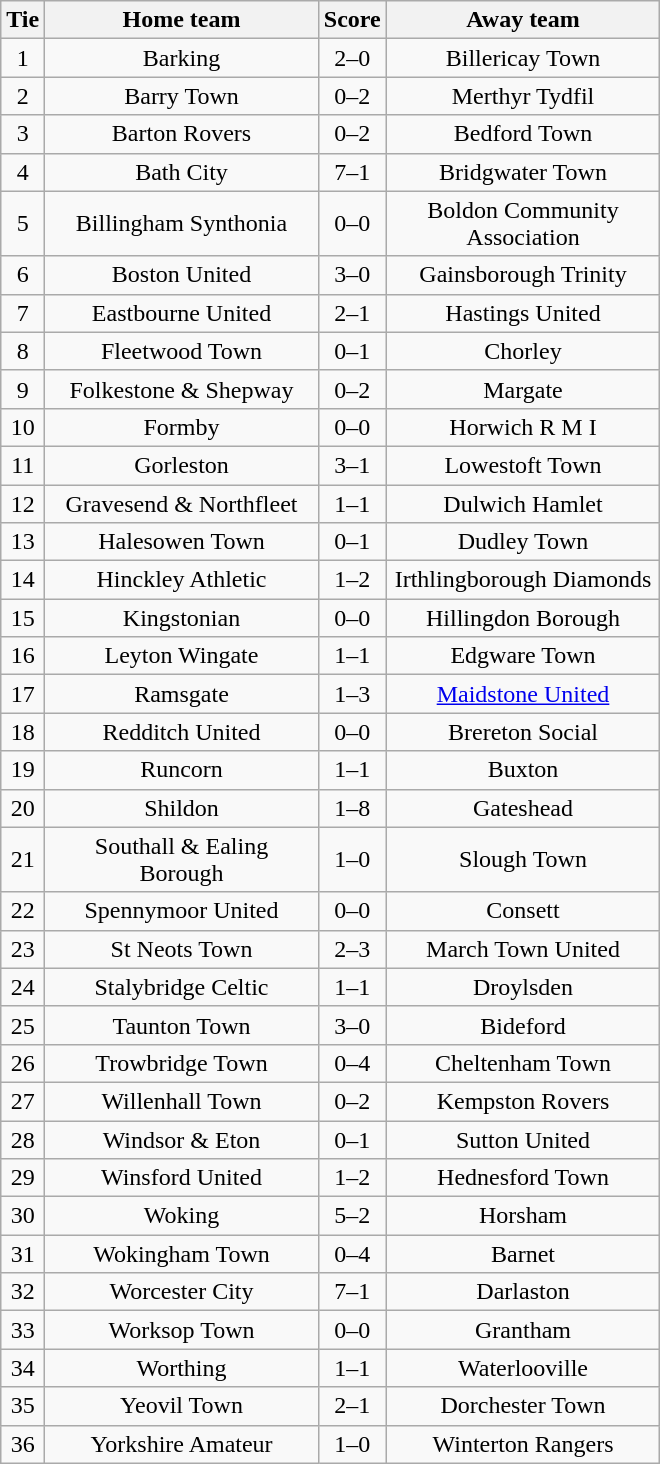<table class="wikitable" style="text-align:center;">
<tr>
<th width=20>Tie</th>
<th width=175>Home team</th>
<th width=20>Score</th>
<th width=175>Away team</th>
</tr>
<tr>
<td>1</td>
<td>Barking</td>
<td>2–0</td>
<td>Billericay Town</td>
</tr>
<tr>
<td>2</td>
<td>Barry Town</td>
<td>0–2</td>
<td>Merthyr Tydfil</td>
</tr>
<tr>
<td>3</td>
<td>Barton Rovers</td>
<td>0–2</td>
<td>Bedford Town</td>
</tr>
<tr>
<td>4</td>
<td>Bath City</td>
<td>7–1</td>
<td>Bridgwater Town</td>
</tr>
<tr>
<td>5</td>
<td>Billingham Synthonia</td>
<td>0–0</td>
<td>Boldon Community Association</td>
</tr>
<tr>
<td>6</td>
<td>Boston United</td>
<td>3–0</td>
<td>Gainsborough Trinity</td>
</tr>
<tr>
<td>7</td>
<td>Eastbourne United</td>
<td>2–1</td>
<td>Hastings United</td>
</tr>
<tr>
<td>8</td>
<td>Fleetwood Town</td>
<td>0–1</td>
<td>Chorley</td>
</tr>
<tr>
<td>9</td>
<td>Folkestone & Shepway</td>
<td>0–2</td>
<td>Margate</td>
</tr>
<tr>
<td>10</td>
<td>Formby</td>
<td>0–0</td>
<td>Horwich R M I</td>
</tr>
<tr>
<td>11</td>
<td>Gorleston</td>
<td>3–1</td>
<td>Lowestoft Town</td>
</tr>
<tr>
<td>12</td>
<td>Gravesend & Northfleet</td>
<td>1–1</td>
<td>Dulwich Hamlet</td>
</tr>
<tr>
<td>13</td>
<td>Halesowen Town</td>
<td>0–1</td>
<td>Dudley Town</td>
</tr>
<tr>
<td>14</td>
<td>Hinckley Athletic</td>
<td>1–2</td>
<td>Irthlingborough Diamonds</td>
</tr>
<tr>
<td>15</td>
<td>Kingstonian</td>
<td>0–0</td>
<td>Hillingdon Borough</td>
</tr>
<tr>
<td>16</td>
<td>Leyton Wingate</td>
<td>1–1</td>
<td>Edgware Town</td>
</tr>
<tr>
<td>17</td>
<td>Ramsgate</td>
<td>1–3</td>
<td><a href='#'>Maidstone United</a></td>
</tr>
<tr>
<td>18</td>
<td>Redditch United</td>
<td>0–0</td>
<td>Brereton Social</td>
</tr>
<tr>
<td>19</td>
<td>Runcorn</td>
<td>1–1</td>
<td>Buxton</td>
</tr>
<tr>
<td>20</td>
<td>Shildon</td>
<td>1–8</td>
<td>Gateshead</td>
</tr>
<tr>
<td>21</td>
<td>Southall & Ealing Borough</td>
<td>1–0</td>
<td>Slough Town</td>
</tr>
<tr>
<td>22</td>
<td>Spennymoor United</td>
<td>0–0</td>
<td>Consett</td>
</tr>
<tr>
<td>23</td>
<td>St Neots Town</td>
<td>2–3</td>
<td>March Town United</td>
</tr>
<tr>
<td>24</td>
<td>Stalybridge Celtic</td>
<td>1–1</td>
<td>Droylsden</td>
</tr>
<tr>
<td>25</td>
<td>Taunton Town</td>
<td>3–0</td>
<td>Bideford</td>
</tr>
<tr>
<td>26</td>
<td>Trowbridge Town</td>
<td>0–4</td>
<td>Cheltenham Town</td>
</tr>
<tr>
<td>27</td>
<td>Willenhall Town</td>
<td>0–2</td>
<td>Kempston Rovers</td>
</tr>
<tr>
<td>28</td>
<td>Windsor & Eton</td>
<td>0–1</td>
<td>Sutton United</td>
</tr>
<tr>
<td>29</td>
<td>Winsford United</td>
<td>1–2</td>
<td>Hednesford Town</td>
</tr>
<tr>
<td>30</td>
<td>Woking</td>
<td>5–2</td>
<td>Horsham</td>
</tr>
<tr>
<td>31</td>
<td>Wokingham Town</td>
<td>0–4</td>
<td>Barnet</td>
</tr>
<tr>
<td>32</td>
<td>Worcester City</td>
<td>7–1</td>
<td>Darlaston</td>
</tr>
<tr>
<td>33</td>
<td>Worksop Town</td>
<td>0–0</td>
<td>Grantham</td>
</tr>
<tr>
<td>34</td>
<td>Worthing</td>
<td>1–1</td>
<td>Waterlooville</td>
</tr>
<tr>
<td>35</td>
<td>Yeovil Town</td>
<td>2–1</td>
<td>Dorchester Town</td>
</tr>
<tr>
<td>36</td>
<td>Yorkshire Amateur</td>
<td>1–0</td>
<td>Winterton Rangers</td>
</tr>
</table>
